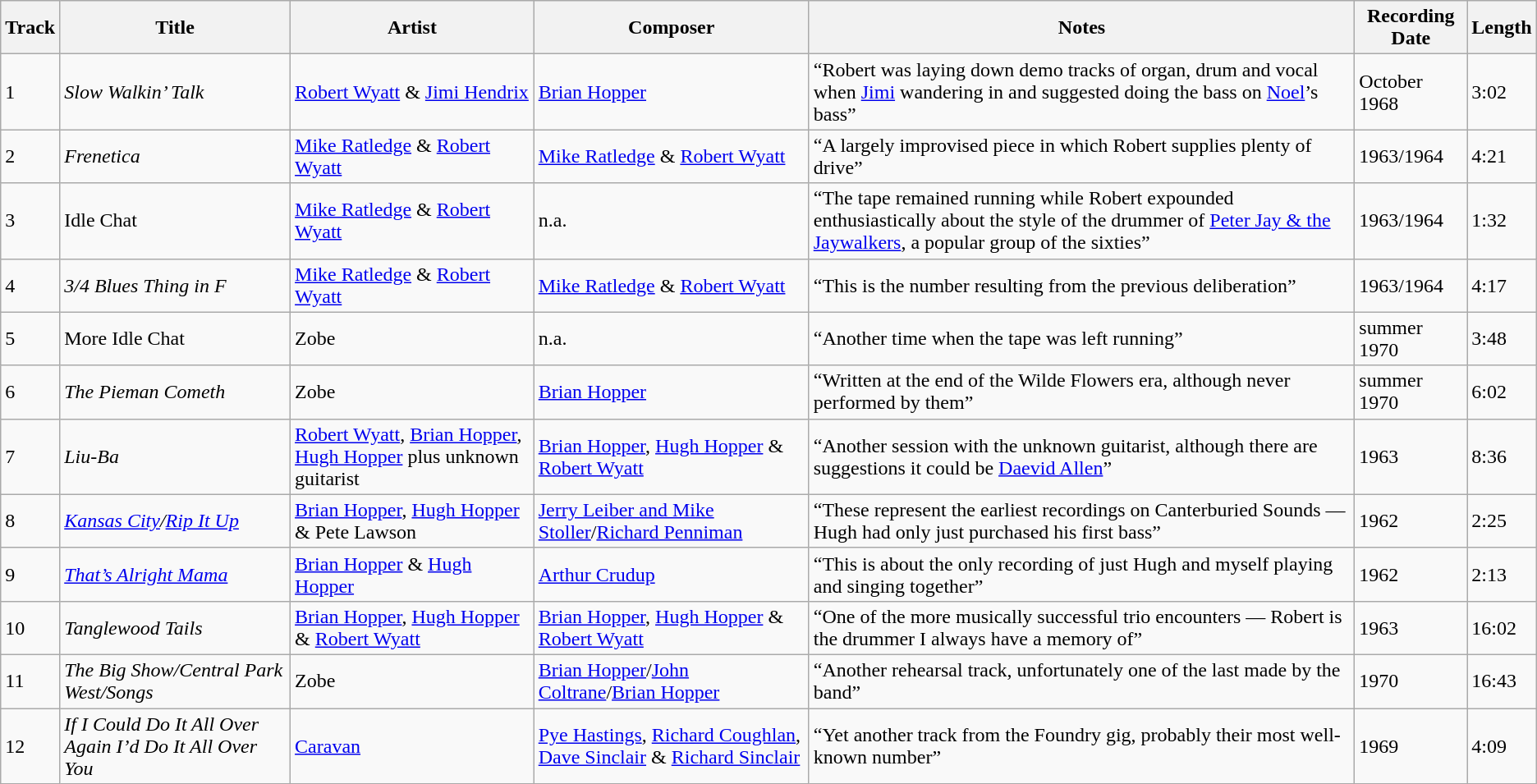<table class="wikitable">
<tr>
<th>Track</th>
<th>Title</th>
<th>Artist</th>
<th>Composer</th>
<th>Notes</th>
<th>Recording Date</th>
<th>Length</th>
</tr>
<tr>
<td>1</td>
<td><em>Slow Walkin’ Talk</em></td>
<td><a href='#'>Robert Wyatt</a> & <a href='#'>Jimi Hendrix</a></td>
<td><a href='#'>Brian Hopper</a></td>
<td>“Robert was laying down demo tracks of organ, drum and vocal when <a href='#'>Jimi</a> wandering in and suggested doing the bass on <a href='#'>Noel</a>’s bass”</td>
<td>October 1968</td>
<td>3:02</td>
</tr>
<tr>
<td>2</td>
<td><em>Frenetica</em></td>
<td><a href='#'>Mike Ratledge</a> & <a href='#'>Robert Wyatt</a></td>
<td><a href='#'>Mike Ratledge</a> & <a href='#'>Robert Wyatt</a></td>
<td>“A largely improvised piece in which Robert supplies plenty of drive”</td>
<td>1963/1964</td>
<td>4:21</td>
</tr>
<tr>
<td>3</td>
<td>Idle Chat</td>
<td><a href='#'>Mike Ratledge</a> & <a href='#'>Robert Wyatt</a></td>
<td>n.a.</td>
<td>“The tape remained running while Robert expounded enthusiastically about the style of the drummer of <a href='#'>Peter Jay & the Jaywalkers</a>, a popular group of the sixties”</td>
<td>1963/1964</td>
<td>1:32</td>
</tr>
<tr>
<td>4</td>
<td><em>3/4 Blues Thing in F</em></td>
<td><a href='#'>Mike Ratledge</a> & <a href='#'>Robert Wyatt</a></td>
<td><a href='#'>Mike Ratledge</a> & <a href='#'>Robert Wyatt</a></td>
<td>“This is the number resulting from the previous deliberation”</td>
<td>1963/1964</td>
<td>4:17</td>
</tr>
<tr>
<td>5</td>
<td>More Idle Chat</td>
<td>Zobe</td>
<td>n.a.</td>
<td>“Another time when the tape was left running”</td>
<td>summer 1970</td>
<td>3:48</td>
</tr>
<tr>
<td>6</td>
<td><em>The Pieman Cometh</em></td>
<td>Zobe</td>
<td><a href='#'>Brian Hopper</a></td>
<td>“Written at the end of the Wilde Flowers era, although never performed by them”</td>
<td>summer 1970</td>
<td>6:02</td>
</tr>
<tr>
<td>7</td>
<td><em>Liu-Ba</em></td>
<td><a href='#'>Robert Wyatt</a>, <a href='#'>Brian Hopper</a>, <a href='#'>Hugh Hopper</a> plus unknown guitarist</td>
<td><a href='#'>Brian Hopper</a>, <a href='#'>Hugh Hopper</a> & <a href='#'>Robert Wyatt</a></td>
<td>“Another session with the unknown guitarist, although there are suggestions it could be <a href='#'>Daevid Allen</a>”</td>
<td>1963</td>
<td>8:36</td>
</tr>
<tr>
<td>8</td>
<td><em><a href='#'>Kansas City</a>/<a href='#'>Rip It Up</a></em></td>
<td><a href='#'>Brian Hopper</a>, <a href='#'>Hugh Hopper</a> & Pete Lawson</td>
<td><a href='#'>Jerry Leiber and Mike Stoller</a>/<a href='#'>Richard Penniman</a></td>
<td>“These represent the earliest recordings on Canterburied Sounds — Hugh had only just purchased his first bass”</td>
<td>1962</td>
<td>2:25</td>
</tr>
<tr>
<td>9</td>
<td><em><a href='#'>That’s Alright Mama</a></em></td>
<td><a href='#'>Brian Hopper</a> & <a href='#'>Hugh Hopper</a></td>
<td><a href='#'>Arthur Crudup</a></td>
<td>“This is about the only recording of just Hugh and myself playing and singing together”</td>
<td>1962</td>
<td>2:13</td>
</tr>
<tr>
<td>10</td>
<td><em>Tanglewood Tails</em></td>
<td><a href='#'>Brian Hopper</a>, <a href='#'>Hugh Hopper</a> & <a href='#'>Robert Wyatt</a></td>
<td><a href='#'>Brian Hopper</a>, <a href='#'>Hugh Hopper</a> & <a href='#'>Robert Wyatt</a></td>
<td>“One of the more musically successful trio encounters — Robert is the drummer I always have a memory of”</td>
<td>1963</td>
<td>16:02</td>
</tr>
<tr>
<td>11</td>
<td><em>The Big Show/Central Park West/Songs</em></td>
<td>Zobe</td>
<td><a href='#'>Brian Hopper</a>/<a href='#'>John Coltrane</a>/<a href='#'>Brian Hopper</a></td>
<td>“Another rehearsal track, unfortunately one of the last made by the band”</td>
<td>1970</td>
<td>16:43</td>
</tr>
<tr>
<td>12</td>
<td><em>If I Could Do It All Over Again I’d Do It All Over You</em></td>
<td><a href='#'>Caravan</a></td>
<td><a href='#'>Pye Hastings</a>, <a href='#'>Richard Coughlan</a>, <a href='#'>Dave Sinclair</a> & <a href='#'>Richard Sinclair</a></td>
<td>“Yet another track from the Foundry gig, probably their most well-known number”</td>
<td>1969</td>
<td>4:09</td>
</tr>
</table>
